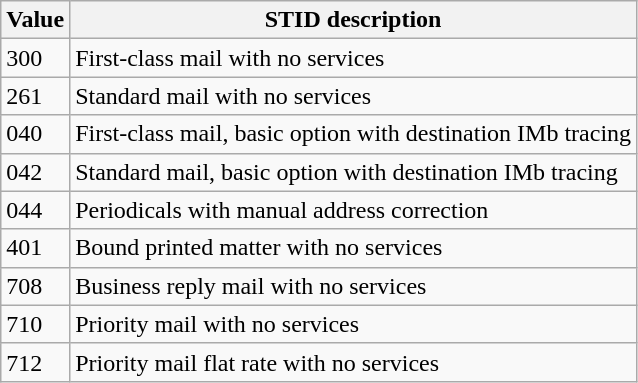<table class="wikitable">
<tr>
<th>Value</th>
<th>STID description</th>
</tr>
<tr>
<td>300</td>
<td>First-class mail with no services</td>
</tr>
<tr>
<td>261</td>
<td>Standard mail with no services</td>
</tr>
<tr>
<td>040</td>
<td>First-class mail, basic option with destination IMb tracing</td>
</tr>
<tr>
<td>042</td>
<td>Standard mail, basic option with destination IMb tracing</td>
</tr>
<tr>
<td>044</td>
<td>Periodicals with manual address correction</td>
</tr>
<tr>
<td>401</td>
<td>Bound printed matter with no services</td>
</tr>
<tr>
<td>708</td>
<td>Business reply mail with no services</td>
</tr>
<tr>
<td>710</td>
<td>Priority mail with no services</td>
</tr>
<tr>
<td>712</td>
<td>Priority mail flat rate with no services</td>
</tr>
</table>
